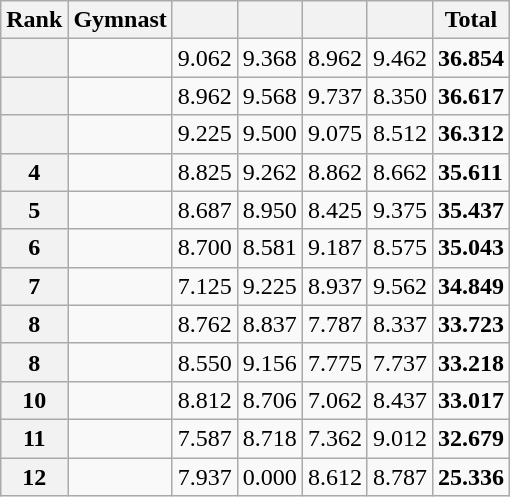<table class="wikitable sortable">
<tr>
<th>Rank</th>
<th>Gymnast</th>
<th></th>
<th></th>
<th></th>
<th></th>
<th>Total</th>
</tr>
<tr>
<th></th>
<td></td>
<td>9.062</td>
<td>9.368</td>
<td>8.962</td>
<td>9.462</td>
<td><strong>36.854</strong></td>
</tr>
<tr>
<th></th>
<td></td>
<td>8.962</td>
<td>9.568</td>
<td>9.737</td>
<td>8.350</td>
<td><strong>36.617</strong></td>
</tr>
<tr>
<th></th>
<td></td>
<td>9.225</td>
<td>9.500</td>
<td>9.075</td>
<td>8.512</td>
<td><strong>36.312</strong></td>
</tr>
<tr>
<th>4</th>
<td></td>
<td>8.825</td>
<td>9.262</td>
<td>8.862</td>
<td>8.662</td>
<td><strong>35.611</strong></td>
</tr>
<tr>
<th>5</th>
<td></td>
<td>8.687</td>
<td>8.950</td>
<td>8.425</td>
<td>9.375</td>
<td><strong>35.437</strong></td>
</tr>
<tr>
<th>6</th>
<td></td>
<td>8.700</td>
<td>8.581</td>
<td>9.187</td>
<td>8.575</td>
<td><strong>35.043</strong></td>
</tr>
<tr>
<th>7</th>
<td></td>
<td>7.125</td>
<td>9.225</td>
<td>8.937</td>
<td>9.562</td>
<td><strong>34.849</strong></td>
</tr>
<tr>
<th>8</th>
<td></td>
<td>8.762</td>
<td>8.837</td>
<td>7.787</td>
<td>8.337</td>
<td><strong>33.723</strong></td>
</tr>
<tr>
<th>8</th>
<td></td>
<td>8.550</td>
<td>9.156</td>
<td>7.775</td>
<td>7.737</td>
<td><strong>33.218</strong></td>
</tr>
<tr>
<th>10</th>
<td></td>
<td>8.812</td>
<td>8.706</td>
<td>7.062</td>
<td>8.437</td>
<td><strong>33.017</strong></td>
</tr>
<tr>
<th>11</th>
<td></td>
<td>7.587</td>
<td>8.718</td>
<td>7.362</td>
<td>9.012</td>
<td><strong>32.679</strong></td>
</tr>
<tr>
<th>12</th>
<td></td>
<td>7.937</td>
<td>0.000</td>
<td>8.612</td>
<td>8.787</td>
<td><strong>25.336</strong></td>
</tr>
</table>
